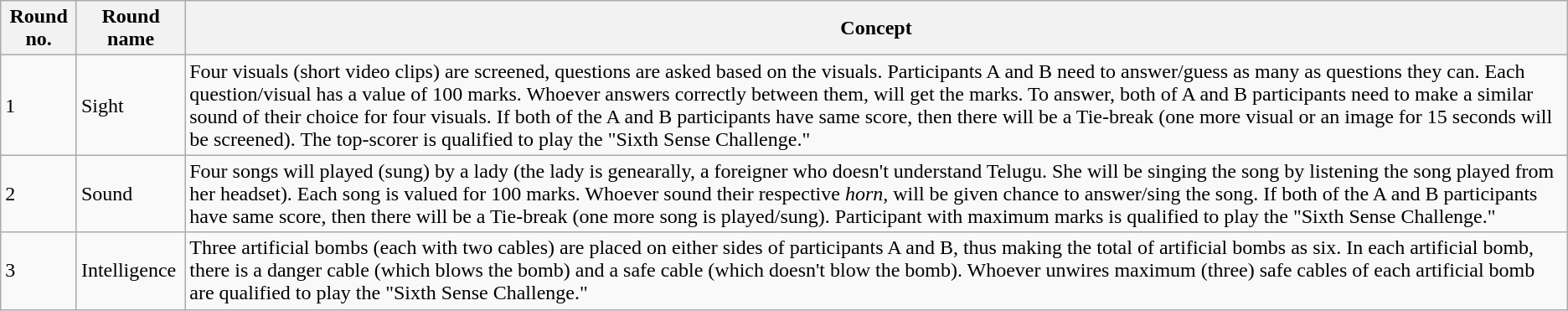<table class="wikitable">
<tr>
<th>Round no.</th>
<th>Round name</th>
<th>Concept</th>
</tr>
<tr>
<td>1</td>
<td>Sight</td>
<td>Four visuals (short video clips) are screened, questions are asked based on the visuals. Participants A and B need to answer/guess as many as questions they can. Each question/visual has a value of 100 marks. Whoever answers correctly between them, will get the marks. To answer, both of A and B participants need to make a similar sound of their choice for four visuals. If both of the A and B participants have same score, then there will be a Tie-break (one more visual or an image for 15 seconds will be screened). The top-scorer is qualified to play the "Sixth Sense Challenge."</td>
</tr>
<tr>
<td>2</td>
<td>Sound</td>
<td>Four songs will played (sung) by a lady (the lady is genearally, a foreigner who doesn't understand Telugu. She will be singing the song by listening the song played from her headset). Each song is valued for 100 marks. Whoever sound their respective <em>horn,</em> will be given chance to answer/sing the song. If both of the A and B participants have same score, then there will be a Tie-break (one more song is played/sung). Participant with maximum marks is qualified to play the "Sixth Sense Challenge."</td>
</tr>
<tr>
<td>3</td>
<td>Intelligence</td>
<td>Three artificial bombs (each with two cables) are placed on either sides of participants A and B, thus making the total of artificial bombs as six. In each artificial bomb, there is a danger cable (which blows the bomb) and a safe cable (which doesn't blow the bomb). Whoever unwires maximum (three) safe cables of each artificial bomb are qualified to play the "Sixth Sense Challenge."</td>
</tr>
</table>
